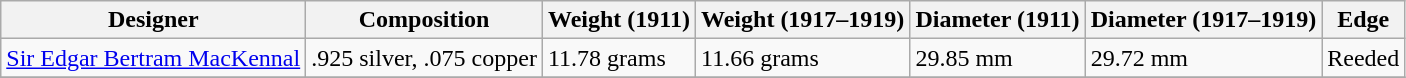<table class="wikitable">
<tr>
<th>Designer</th>
<th>Composition</th>
<th>Weight (1911)</th>
<th>Weight (1917–1919)</th>
<th>Diameter (1911)</th>
<th>Diameter (1917–1919)</th>
<th>Edge</th>
</tr>
<tr>
<td><a href='#'>Sir Edgar Bertram MacKennal</a></td>
<td>.925 silver, .075 copper</td>
<td>11.78 grams</td>
<td>11.66 grams</td>
<td>29.85 mm</td>
<td>29.72 mm</td>
<td>Reeded</td>
</tr>
<tr>
</tr>
</table>
